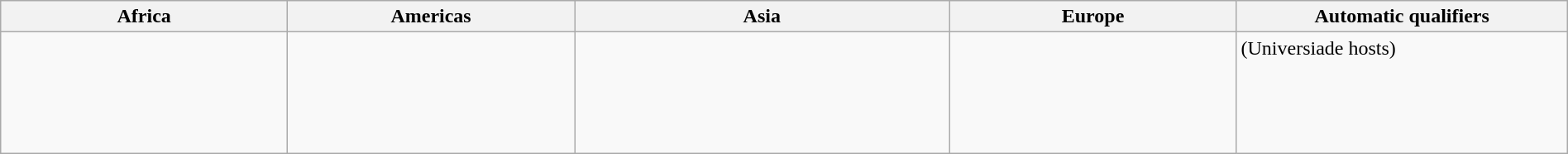<table class=wikitable width=100%>
<tr>
<th width=13%>Africa</th>
<th width=13%>Americas</th>
<th width=17%>Asia</th>
<th width=13%>Europe</th>
<th width=15%>Automatic qualifiers</th>
</tr>
<tr valign=top>
<td><br></td>
<td><br><br><br><br></td>
<td><br><br></td>
<td><br><br> <br><br><br></td>
<td> (Universiade hosts)</td>
</tr>
</table>
